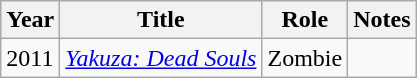<table class="wikitable">
<tr>
<th>Year</th>
<th>Title</th>
<th>Role</th>
<th>Notes</th>
</tr>
<tr>
<td>2011</td>
<td><em><a href='#'>Yakuza: Dead Souls</a></em></td>
<td>Zombie</td>
<td></td>
</tr>
</table>
